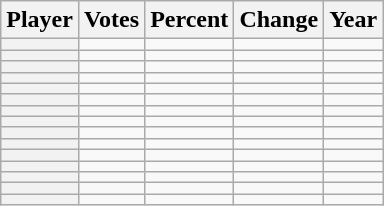<table class="wikitable sortable plainrowheaders">
<tr>
<th scope="col">Player</th>
<th scope="col" data-sort-type=number>Votes</th>
<th scope="col" data-sort-type=number>Percent</th>
<th scope="col">Change</th>
<th scope="col" data-sort-type=number>Year</th>
</tr>
<tr>
<th scope="row"></th>
<td style="text-align:right"></td>
<td style="text-align:right"></td>
<td style="text-align:right"></td>
<td style="text-align:right"></td>
</tr>
<tr>
<th scope="row"></th>
<td style="text-align:right"></td>
<td style="text-align:right"></td>
<td style="text-align:right"></td>
<td style="text-align:right"></td>
</tr>
<tr>
<th scope="row"></th>
<td style="text-align:right"></td>
<td style="text-align:right"></td>
<td style="text-align:right"></td>
<td style="text-align:right"></td>
</tr>
<tr>
<th scope="row"></th>
<td style="text-align:right"></td>
<td style="text-align:right"></td>
<td style="text-align:right"></td>
<td style="text-align:right"></td>
</tr>
<tr>
<th scope="row"></th>
<td style="text-align:right"></td>
<td style="text-align:right"></td>
<td style="text-align:right"></td>
<td style="text-align:right"></td>
</tr>
<tr>
<th scope="row"></th>
<td style="text-align:right"></td>
<td style="text-align:right"></td>
<td style="text-align:right"></td>
<td style="text-align:right"></td>
</tr>
<tr>
<th scope="row"></th>
<td style="text-align:right"></td>
<td style="text-align:right"></td>
<td style="text-align:right"></td>
<td style="text-align:right"></td>
</tr>
<tr>
<th scope="row"></th>
<td style="text-align:right"></td>
<td style="text-align:right"></td>
<td style="text-align:right"></td>
<td style="text-align:right"></td>
</tr>
<tr>
<th scope="row"></th>
<td style="text-align:right"></td>
<td style="text-align:right"></td>
<td style="text-align:right"></td>
<td style="text-align:right"></td>
</tr>
<tr>
<th scope="row"></th>
<td style="text-align:right"></td>
<td style="text-align:right"></td>
<td style="text-align:right"></td>
<td style="text-align:right"></td>
</tr>
<tr>
<th scope="row"></th>
<td style="text-align:right"></td>
<td style="text-align:right"></td>
<td style="text-align:right"></td>
<td style="text-align:right"></td>
</tr>
<tr>
<th scope="row"></th>
<td style="text-align:right"></td>
<td style="text-align:right"></td>
<td style="text-align:right"></td>
<td style="text-align:right"></td>
</tr>
<tr>
<th scope="row"></th>
<td style="text-align:right"></td>
<td style="text-align:right"></td>
<td style="text-align:right"></td>
<td style="text-align:right"></td>
</tr>
<tr>
<th scope="row"></th>
<td style="text-align:right"></td>
<td style="text-align:right"></td>
<td style="text-align:right"></td>
<td style="text-align:right"></td>
</tr>
<tr>
<th scope="row"></th>
<td style="text-align:right"></td>
<td style="text-align:right"></td>
<td style="text-align:right"></td>
<td style="text-align:right"></td>
</tr>
</table>
